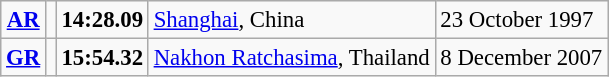<table class="wikitable" style="font-size:95%; position:relative;">
<tr>
<td align=center><strong><a href='#'>AR</a></strong></td>
<td></td>
<td><strong>14:28.09</strong></td>
<td><a href='#'>Shanghai</a>, China</td>
<td>23 October 1997</td>
</tr>
<tr>
<td align=center><strong><a href='#'>GR</a></strong></td>
<td></td>
<td><strong>15:54.32</strong></td>
<td><a href='#'>Nakhon Ratchasima</a>, Thailand</td>
<td>8 December 2007</td>
</tr>
</table>
